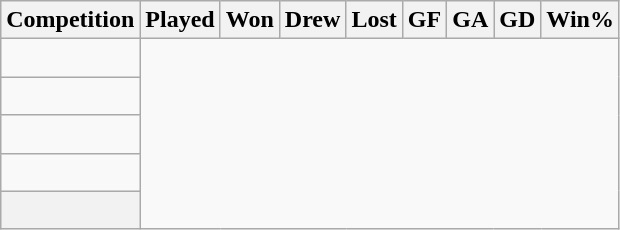<table class="wikitable sortable" style="text-align: center;">
<tr>
<th>Competition</th>
<th>Played</th>
<th>Won</th>
<th>Drew</th>
<th>Lost</th>
<th>GF</th>
<th>GA</th>
<th>GD</th>
<th>Win%</th>
</tr>
<tr>
<td align=left><br></td>
</tr>
<tr>
<td align=left><br></td>
</tr>
<tr>
<td align=left><br></td>
</tr>
<tr>
<td align=left><br></td>
</tr>
<tr class="sortbottom">
<th><br></th>
</tr>
</table>
